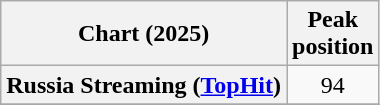<table class="wikitable plainrowheaders" style="text-align:center">
<tr>
<th scope="col">Chart (2025)</th>
<th scope="col">Peak<br>position</th>
</tr>
<tr>
<th scope="row">Russia Streaming (<a href='#'>TopHit</a>)</th>
<td>94</td>
</tr>
<tr>
</tr>
</table>
